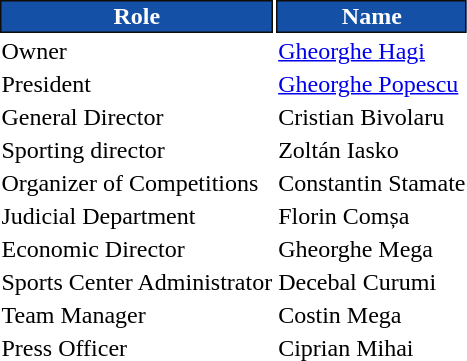<table class="toccolours">
<tr>
<th style="background:#1450a6;color:#ffffff;border:1px solid #100d08;">Role</th>
<th style="background:#1450a6;color:#ffffff;border:1px solid #100d08;">Name</th>
</tr>
<tr>
<td>Owner</td>
<td> <a href='#'>Gheorghe Hagi</a></td>
</tr>
<tr>
<td>President</td>
<td> <a href='#'>Gheorghe Popescu</a></td>
</tr>
<tr>
<td>General Director</td>
<td> Cristian Bivolaru</td>
</tr>
<tr>
<td>Sporting director</td>
<td> Zoltán Iasko</td>
</tr>
<tr>
<td>Organizer of Competitions</td>
<td> Constantin Stamate</td>
</tr>
<tr>
<td>Judicial Department</td>
<td> Florin Comșa</td>
</tr>
<tr>
<td>Economic Director</td>
<td> Gheorghe Mega</td>
</tr>
<tr>
<td>Sports Center Administrator</td>
<td> Decebal Curumi</td>
</tr>
<tr>
<td>Team Manager</td>
<td> Costin Mega</td>
</tr>
<tr>
<td>Press Officer</td>
<td> Ciprian Mihai</td>
</tr>
</table>
